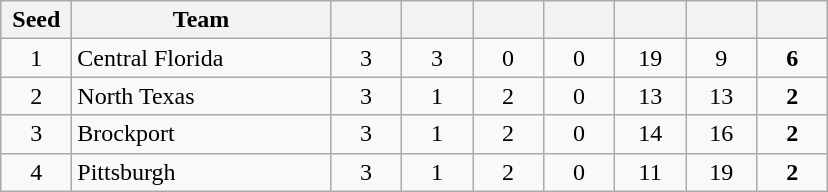<table class="wikitable" style="text-align:center;">
<tr>
<th width=40>Seed</th>
<th width=165>Team</th>
<th width=40></th>
<th width=40></th>
<th width=40></th>
<th width=40></th>
<th width=40></th>
<th width=40></th>
<th width=40></th>
</tr>
<tr>
<td>1</td>
<td style="text-align:left;">Central Florida</td>
<td>3</td>
<td>3</td>
<td>0</td>
<td>0</td>
<td>19</td>
<td>9</td>
<td><strong>6</strong></td>
</tr>
<tr>
<td>2</td>
<td style="text-align:left;">North Texas</td>
<td>3</td>
<td>1</td>
<td>2</td>
<td>0</td>
<td>13</td>
<td>13</td>
<td><strong>2</strong></td>
</tr>
<tr>
<td>3</td>
<td style="text-align:left;">Brockport</td>
<td>3</td>
<td>1</td>
<td>2</td>
<td>0</td>
<td>14</td>
<td>16</td>
<td><strong>2</strong></td>
</tr>
<tr>
<td>4</td>
<td style="text-align:left;">Pittsburgh</td>
<td>3</td>
<td>1</td>
<td>2</td>
<td>0</td>
<td>11</td>
<td>19</td>
<td><strong>2</strong></td>
</tr>
</table>
